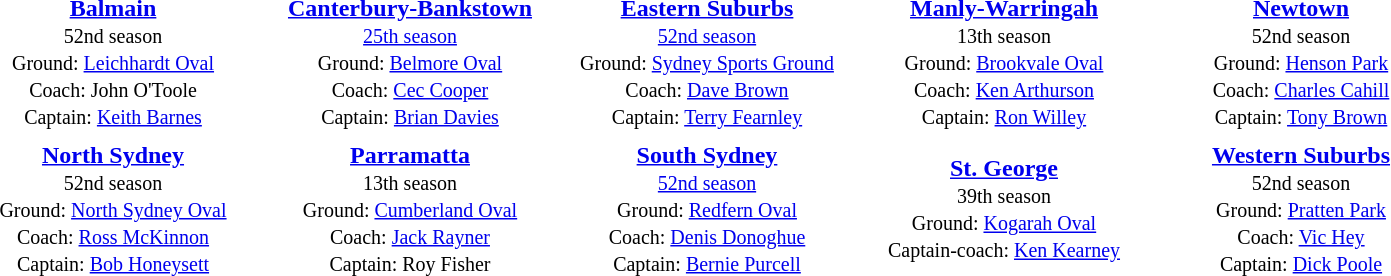<table align="center" class="toccolours" style="text-valign: center;" cellpadding=3 cellspacing=2>
<tr>
<th width=190></th>
<th width=190></th>
<th width=190></th>
<th width=190></th>
<th width=190></th>
</tr>
<tr>
<td align="center"><strong><a href='#'>Balmain</a></strong><br><small>52nd season<br>Ground: <a href='#'>Leichhardt Oval</a><br>
Coach: John O'Toole <br>Captain: <a href='#'>Keith Barnes</a></small></td>
<td align="center"><strong><a href='#'>Canterbury-Bankstown</a></strong><br><small><a href='#'>25th season</a><br>Ground: <a href='#'>Belmore Oval</a><br>
Coach: <a href='#'>Cec Cooper</a><br>Captain: <a href='#'>Brian Davies</a></small></td>
<td align="center"><strong><a href='#'>Eastern Suburbs</a></strong><br><small><a href='#'>52nd season</a><br>Ground: <a href='#'>Sydney Sports Ground</a><br>
Coach: <a href='#'>Dave Brown</a><br>Captain: <a href='#'>Terry Fearnley</a></small></td>
<td align="center"><strong><a href='#'>Manly-Warringah</a></strong><br><small>13th season<br>Ground: <a href='#'>Brookvale Oval</a><br>
Coach: <a href='#'>Ken Arthurson</a><br>Captain: <a href='#'>Ron Willey</a></small></td>
<td align="center"><strong><a href='#'>Newtown</a></strong><br><small>52nd season<br>Ground: <a href='#'>Henson Park</a><br>
Coach: <a href='#'>Charles Cahill</a><br>Captain: <a href='#'>Tony Brown</a></small></td>
</tr>
<tr>
<td align="center"><strong><a href='#'>North Sydney</a></strong><br><small>52nd season<br>Ground: <a href='#'>North Sydney Oval</a><br>
Coach: <a href='#'>Ross McKinnon</a><br>Captain: <a href='#'>Bob Honeysett</a></small></td>
<td align="center"><strong><a href='#'>Parramatta</a></strong><br><small>13th season<br>Ground: <a href='#'>Cumberland Oval</a><br>
Coach: <a href='#'>Jack Rayner</a><br>Captain: Roy Fisher</small></td>
<td align="center"><strong><a href='#'>South Sydney</a></strong><br><small><a href='#'>52nd season</a><br>Ground: <a href='#'>Redfern Oval</a><br>
Coach: <a href='#'>Denis Donoghue</a><br>Captain: <a href='#'>Bernie Purcell</a></small></td>
<td align="center"><strong><a href='#'>St. George</a></strong><br><small>39th season<br>Ground: <a href='#'>Kogarah Oval</a><br>
Captain-coach: <a href='#'>Ken Kearney</a><br></small></td>
<td align="center"><strong><a href='#'>Western Suburbs</a></strong><br><small>52nd season<br>Ground: <a href='#'>Pratten Park</a><br>
Coach: <a href='#'>Vic Hey</a><br>Captain: <a href='#'>Dick Poole</a></small></td>
</tr>
</table>
